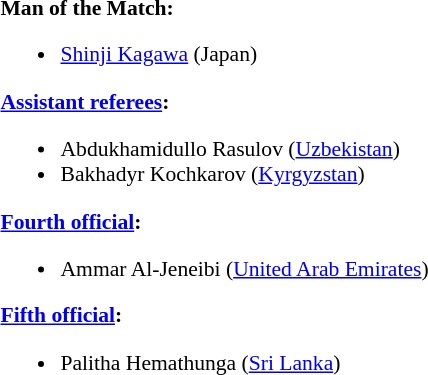<table style="width:50%; font-size:90%;">
<tr>
<td><br><strong>Man of the Match:</strong><ul><li><a href='#'>Shinji Kagawa</a> (Japan)</li></ul><strong><a href='#'>Assistant referees</a>:</strong><ul><li>Abdukhamidullo Rasulov (<a href='#'>Uzbekistan</a>)</li><li>Bakhadyr Kochkarov (<a href='#'>Kyrgyzstan</a>)</li></ul><strong><a href='#'>Fourth official</a>:</strong><ul><li>Ammar Al-Jeneibi (<a href='#'>United Arab Emirates</a>)</li></ul><strong><a href='#'>Fifth official</a>:</strong><ul><li>Palitha Hemathunga (<a href='#'>Sri Lanka</a>)</li></ul></td>
</tr>
</table>
